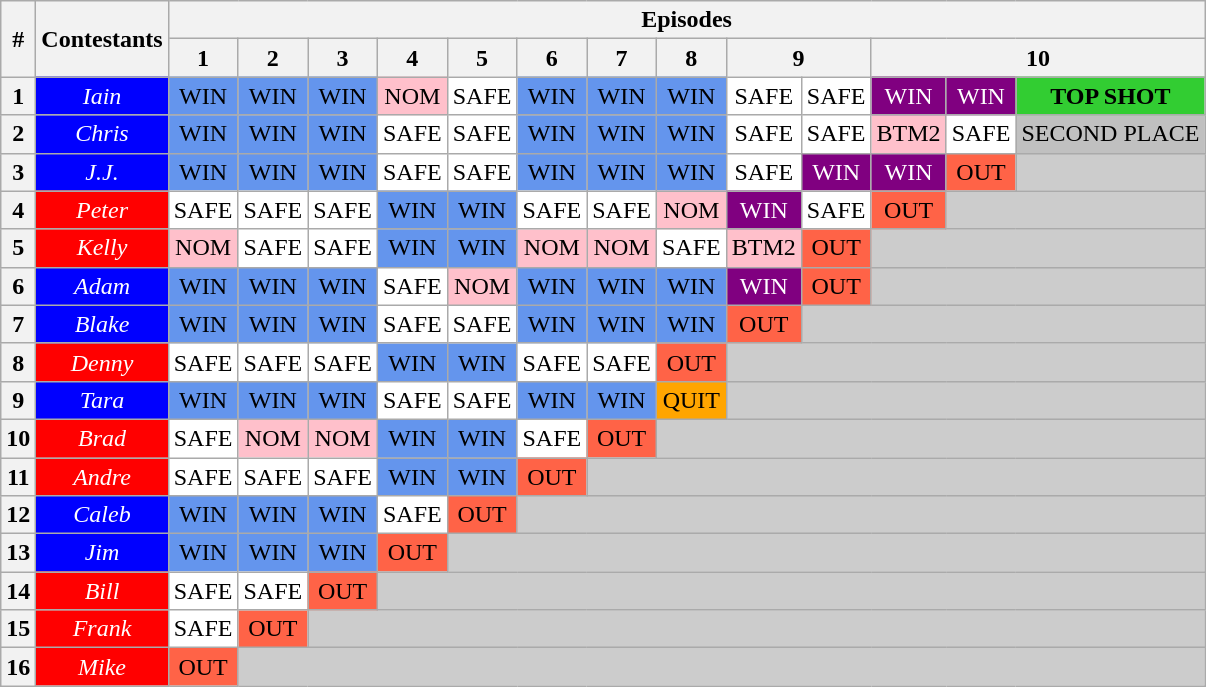<table class="wikitable" style="text-align:center">
<tr>
<th rowspan=2>#</th>
<th rowspan=2>Contestants</th>
<th colspan=13>Episodes</th>
</tr>
<tr>
<th>1</th>
<th>2</th>
<th>3</th>
<th>4</th>
<th>5</th>
<th>6</th>
<th>7</th>
<th>8</th>
<th colspan=2>9</th>
<th colspan=3>10</th>
</tr>
<tr>
<th>1</th>
<td style="background:blue; color:white;"><em>Iain</em></td>
<td style="background:cornflowerblue">WIN</td>
<td style="background:cornflowerblue">WIN</td>
<td style="background:cornflowerblue">WIN</td>
<td style="background:pink">NOM</td>
<td style="background:white">SAFE</td>
<td style="background:cornflowerblue">WIN</td>
<td style="background:cornflowerblue">WIN</td>
<td style="background:cornflowerblue">WIN</td>
<td style="background:white">SAFE</td>
<td style="background:white">SAFE</td>
<td style="background:purple; color:white;">WIN</td>
<td style="background:purple; color:white;">WIN</td>
<td style="background:limegreen"><strong>TOP SHOT</strong></td>
</tr>
<tr>
<th>2</th>
<td style="background:blue; color:white;"><em>Chris</em></td>
<td style="background:cornflowerblue">WIN</td>
<td style="background:cornflowerblue">WIN</td>
<td style="background:cornflowerblue">WIN</td>
<td style="background:white">SAFE</td>
<td style="background:white">SAFE</td>
<td style="background:cornflowerblue">WIN</td>
<td style="background:cornflowerblue">WIN</td>
<td style="background:cornflowerblue">WIN</td>
<td style="background:white">SAFE</td>
<td style="background:white">SAFE</td>
<td style="background:pink">BTM2</td>
<td style="background:white">SAFE</td>
<td style="background:silver">SECOND PLACE</td>
</tr>
<tr>
<th>3</th>
<td style="background:blue; color:white;"><em>J.J.</em></td>
<td style="background:cornflowerblue">WIN</td>
<td style="background:cornflowerblue">WIN</td>
<td style="background:cornflowerblue">WIN</td>
<td style="background:white">SAFE</td>
<td style="background:white">SAFE</td>
<td style="background:cornflowerblue">WIN</td>
<td style="background:cornflowerblue">WIN</td>
<td style="background:cornflowerblue">WIN</td>
<td style="background:white">SAFE</td>
<td style="background:purple; color:white;">WIN</td>
<td style="background:purple; color:white;">WIN</td>
<td style="background:tomato">OUT</td>
<td style="background:#CCCCCC" colspan=1></td>
</tr>
<tr>
<th>4</th>
<td style="background:red; color:white;"><em>Peter</em></td>
<td style="background:white">SAFE</td>
<td style="background:white">SAFE</td>
<td style="background:white">SAFE</td>
<td style="background:cornflowerblue">WIN</td>
<td style="background:cornflowerblue">WIN</td>
<td style="background:white">SAFE</td>
<td style="background:white">SAFE</td>
<td style="background:pink">NOM</td>
<td style="background:purple; color:white;">WIN</td>
<td style="background:white">SAFE</td>
<td style="background:tomato">OUT</td>
<td style="background:#CCCCCC" colspan=2></td>
</tr>
<tr>
<th>5</th>
<td style="background:red; color:white;"><em>Kelly</em></td>
<td style="background:pink">NOM</td>
<td style="background:white">SAFE</td>
<td style="background:white">SAFE</td>
<td style="background:cornflowerblue">WIN</td>
<td style="background:cornflowerblue">WIN</td>
<td style="background:pink">NOM</td>
<td style="background:pink">NOM</td>
<td style="background:white">SAFE</td>
<td style="background:pink">BTM2</td>
<td style="background:tomato">OUT</td>
<td style="background:#CCCCCC" colspan=3></td>
</tr>
<tr>
<th>6</th>
<td style="background:blue; color:white;"><em>Adam</em></td>
<td style="background:cornflowerblue">WIN</td>
<td style="background:cornflowerblue">WIN</td>
<td style="background:cornflowerblue">WIN</td>
<td style="background:white">SAFE</td>
<td style="background:pink">NOM</td>
<td style="background:cornflowerblue">WIN</td>
<td style="background:cornflowerblue">WIN</td>
<td style="background:cornflowerblue">WIN</td>
<td style="background:purple; color:white;">WIN</td>
<td style="background:tomato">OUT</td>
<td style="background:#CCCCCC" colspan=3></td>
</tr>
<tr>
<th>7</th>
<td style="background:blue; color:white;"><em>Blake</em></td>
<td style="background:cornflowerblue">WIN</td>
<td style="background:cornflowerblue">WIN</td>
<td style="background:cornflowerblue">WIN</td>
<td style="background:white">SAFE</td>
<td style="background:white">SAFE</td>
<td style="background:cornflowerblue">WIN</td>
<td style="background:cornflowerblue">WIN</td>
<td style="background:cornflowerblue">WIN</td>
<td style="background:tomato">OUT</td>
<td style="background:#CCCCCC" colspan=4></td>
</tr>
<tr>
<th>8</th>
<td style="background:red; color:white;"><em>Denny</em></td>
<td style="background:white">SAFE</td>
<td style="background:white">SAFE</td>
<td style="background:white">SAFE</td>
<td style="background:cornflowerblue">WIN</td>
<td style="background:cornflowerblue">WIN</td>
<td style="background:white">SAFE</td>
<td style="background:white">SAFE</td>
<td style="background:tomato">OUT</td>
<td style="background:#CCCCCC" colspan=5></td>
</tr>
<tr>
<th>9</th>
<td style="background:blue; color:white;"><em>Tara</em></td>
<td style="background:cornflowerblue">WIN</td>
<td style="background:cornflowerblue">WIN</td>
<td style="background:cornflowerblue">WIN</td>
<td style="background:white">SAFE</td>
<td style="background:white">SAFE</td>
<td style="background:cornflowerblue">WIN</td>
<td style="background:cornflowerblue">WIN</td>
<td style="background:orange">QUIT</td>
<td style="background:#CCCCCC" colspan=5></td>
</tr>
<tr>
<th>10</th>
<td style="background:red; color:white;"><em>Brad</em></td>
<td style="background:white">SAFE</td>
<td style="background:pink">NOM</td>
<td style="background:pink">NOM</td>
<td style="background:cornflowerblue">WIN</td>
<td style="background:cornflowerblue">WIN</td>
<td style="background:white">SAFE</td>
<td style="background:tomato">OUT</td>
<td style="background:#CCCCCC" colspan=6></td>
</tr>
<tr>
<th>11</th>
<td style="background:red; color:white;"><em>Andre</em></td>
<td style="background:white">SAFE</td>
<td style="background:white">SAFE</td>
<td style="background:white">SAFE</td>
<td style="background:cornflowerblue">WIN</td>
<td style="background:cornflowerblue">WIN</td>
<td style="background:tomato">OUT</td>
<td style="background:#CCCCCC" colspan=7></td>
</tr>
<tr>
<th>12</th>
<td style="background:blue; color:white;"><em>Caleb</em></td>
<td style="background:cornflowerblue">WIN</td>
<td style="background:cornflowerblue">WIN</td>
<td style="background:cornflowerblue">WIN</td>
<td style="background:white">SAFE</td>
<td style="background:tomato">OUT</td>
<td style="background:#CCCCCC" colspan=8></td>
</tr>
<tr>
<th>13</th>
<td style="background:blue; color:white;"><em>Jim</em></td>
<td style="background:cornflowerblue">WIN</td>
<td style="background:cornflowerblue">WIN</td>
<td style="background:cornflowerblue">WIN</td>
<td style="background:tomato">OUT</td>
<td style="background:#CCCCCC" colspan=9></td>
</tr>
<tr>
<th>14</th>
<td style="background:red; color:white;"><em>Bill</em></td>
<td style="background:white">SAFE</td>
<td style="background:white">SAFE</td>
<td style="background:tomato">OUT</td>
<td style="background:#CCCCCC" colspan=10></td>
</tr>
<tr>
<th>15</th>
<td style="background:red; color:white;"><em>Frank</em></td>
<td style="background:white">SAFE</td>
<td style="background:tomato">OUT</td>
<td style="background:#CCCCCC" colspan=11></td>
</tr>
<tr>
<th>16</th>
<td style="background:red; color:white;"><em>Mike</em></td>
<td style="background:tomato">OUT</td>
<td style="background:#CCCCCC" colspan=12></td>
</tr>
</table>
